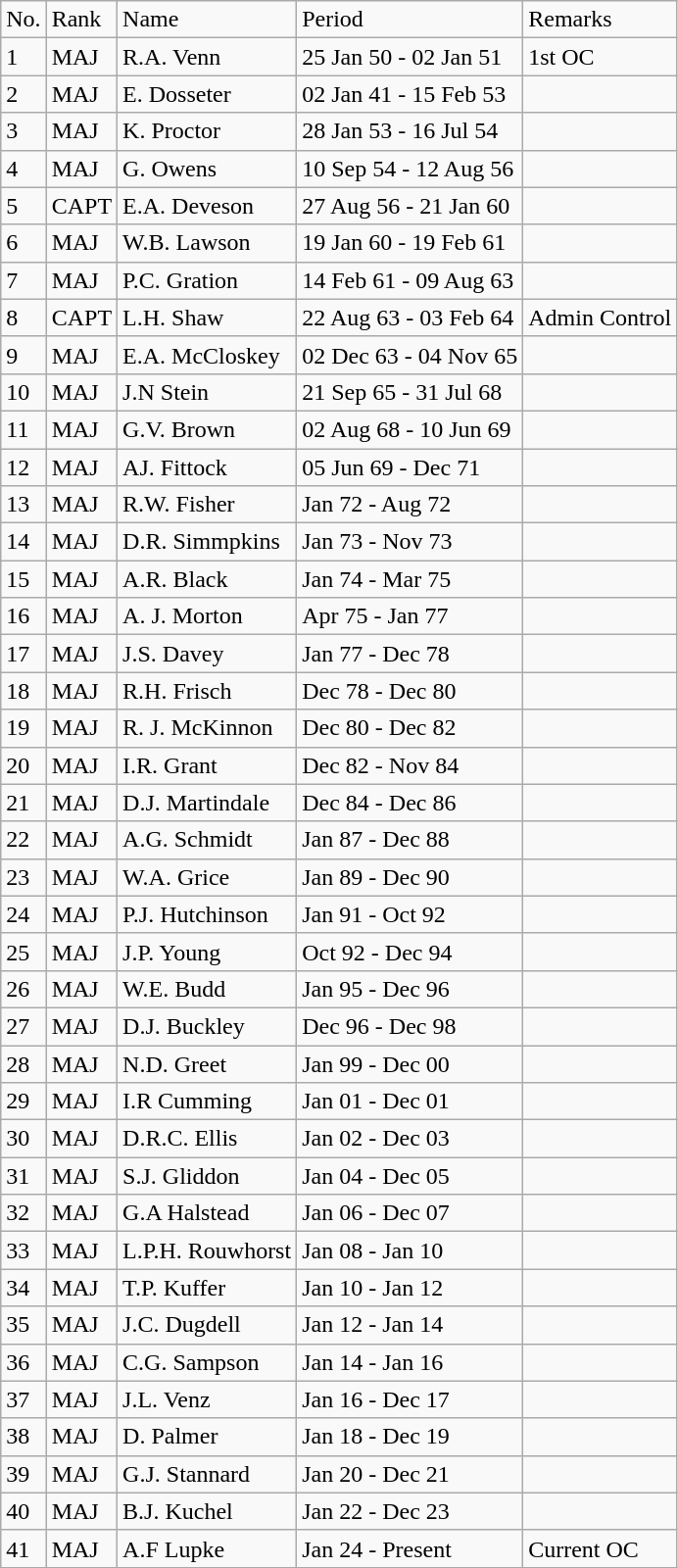<table class="wikitable">
<tr>
<td>No.</td>
<td>Rank</td>
<td>Name</td>
<td>Period</td>
<td>Remarks</td>
</tr>
<tr>
<td>1</td>
<td>MAJ</td>
<td>R.A. Venn</td>
<td>25 Jan 50 - 02 Jan 51</td>
<td>1st  OC</td>
</tr>
<tr>
<td>2</td>
<td>MAJ</td>
<td>E. Dosseter</td>
<td>02 Jan 41 - 15 Feb 53</td>
<td></td>
</tr>
<tr>
<td>3</td>
<td>MAJ</td>
<td>K. Proctor</td>
<td>28 Jan 53 - 16 Jul 54</td>
<td></td>
</tr>
<tr>
<td>4</td>
<td>MAJ</td>
<td>G. Owens</td>
<td>10 Sep 54 - 12 Aug 56</td>
<td></td>
</tr>
<tr>
<td>5</td>
<td>CAPT</td>
<td>E.A. Deveson</td>
<td>27 Aug 56 - 21 Jan 60</td>
<td></td>
</tr>
<tr>
<td>6</td>
<td>MAJ</td>
<td>W.B. Lawson</td>
<td>19 Jan 60 - 19 Feb 61</td>
<td></td>
</tr>
<tr>
<td>7</td>
<td>MAJ</td>
<td>P.C. Gration</td>
<td>14 Feb 61 - 09 Aug 63</td>
<td></td>
</tr>
<tr>
<td>8</td>
<td>CAPT</td>
<td>L.H. Shaw</td>
<td>22 Aug 63 - 03 Feb 64</td>
<td>Admin Control</td>
</tr>
<tr>
<td>9</td>
<td>MAJ</td>
<td>E.A.  McCloskey</td>
<td>02 Dec 63 - 04 Nov 65</td>
<td></td>
</tr>
<tr>
<td>10</td>
<td>MAJ</td>
<td>J.N Stein</td>
<td>21 Sep 65 - 31 Jul 68</td>
<td></td>
</tr>
<tr>
<td>11</td>
<td>MAJ</td>
<td>G.V. Brown</td>
<td>02 Aug 68 - 10 Jun 69</td>
<td></td>
</tr>
<tr>
<td>12</td>
<td>MAJ</td>
<td>AJ. Fittock</td>
<td>05 Jun 69 - Dec 71</td>
<td></td>
</tr>
<tr>
<td>13</td>
<td>MAJ</td>
<td>R.W. Fisher</td>
<td>Jan 72 - Aug 72</td>
<td></td>
</tr>
<tr>
<td>14</td>
<td>MAJ</td>
<td>D.R. Simmpkins</td>
<td>Jan 73 - Nov 73</td>
<td></td>
</tr>
<tr>
<td>15</td>
<td>MAJ</td>
<td>A.R. Black</td>
<td>Jan 74 - Mar 75</td>
<td></td>
</tr>
<tr>
<td>16</td>
<td>MAJ</td>
<td>A. J. Morton</td>
<td>Apr 75 - Jan 77</td>
<td></td>
</tr>
<tr>
<td>17</td>
<td>MAJ</td>
<td>J.S. Davey</td>
<td>Jan 77 - Dec 78</td>
<td></td>
</tr>
<tr>
<td>18</td>
<td>MAJ</td>
<td>R.H. Frisch</td>
<td>Dec 78 - Dec 80</td>
<td></td>
</tr>
<tr>
<td>19</td>
<td>MAJ</td>
<td>R. J. McKinnon</td>
<td>Dec 80 - Dec 82</td>
<td></td>
</tr>
<tr>
<td>20</td>
<td>MAJ</td>
<td>I.R. Grant</td>
<td>Dec 82 - Nov 84</td>
<td></td>
</tr>
<tr>
<td>21</td>
<td>MAJ</td>
<td>D.J. Martindale</td>
<td>Dec 84 - Dec 86</td>
<td></td>
</tr>
<tr>
<td>22</td>
<td>MAJ</td>
<td>A.G. Schmidt</td>
<td>Jan 87 - Dec 88</td>
<td></td>
</tr>
<tr>
<td>23</td>
<td>MAJ</td>
<td>W.A. Grice</td>
<td>Jan 89 - Dec 90</td>
<td></td>
</tr>
<tr>
<td>24</td>
<td>MAJ</td>
<td>P.J. Hutchinson</td>
<td>Jan 91 - Oct 92</td>
<td></td>
</tr>
<tr>
<td>25</td>
<td>MAJ</td>
<td>J.P. Young</td>
<td>Oct 92 - Dec 94</td>
<td></td>
</tr>
<tr>
<td>26</td>
<td>MAJ</td>
<td>W.E. Budd</td>
<td>Jan 95 - Dec 96</td>
<td></td>
</tr>
<tr>
<td>27</td>
<td>MAJ</td>
<td>D.J. Buckley</td>
<td>Dec 96 - Dec 98</td>
<td></td>
</tr>
<tr>
<td>28</td>
<td>MAJ</td>
<td>N.D. Greet</td>
<td>Jan 99 - Dec 00</td>
<td></td>
</tr>
<tr>
<td>29</td>
<td>MAJ</td>
<td>I.R Cumming</td>
<td>Jan 01 - Dec  01</td>
<td></td>
</tr>
<tr>
<td>30</td>
<td>MAJ</td>
<td>D.R.C. Ellis</td>
<td>Jan 02 - Dec  03</td>
<td></td>
</tr>
<tr>
<td>31</td>
<td>MAJ</td>
<td>S.J. Gliddon</td>
<td>Jan 04 - Dec  05</td>
<td></td>
</tr>
<tr>
<td>32</td>
<td>MAJ</td>
<td>G.A Halstead</td>
<td>Jan 06 - Dec 07</td>
<td></td>
</tr>
<tr>
<td>33</td>
<td>MAJ</td>
<td>L.P.H.  Rouwhorst</td>
<td>Jan 08 - Jan  10</td>
<td></td>
</tr>
<tr>
<td>34</td>
<td>MAJ</td>
<td>T.P. Kuffer</td>
<td>Jan 10 - Jan  12</td>
<td></td>
</tr>
<tr>
<td>35</td>
<td>MAJ</td>
<td>J.C. Dugdell</td>
<td>Jan 12 - Jan  14</td>
<td></td>
</tr>
<tr>
<td>36</td>
<td>MAJ</td>
<td>C.G. Sampson</td>
<td>Jan 14 - Jan  16</td>
<td></td>
</tr>
<tr>
<td>37</td>
<td>MAJ</td>
<td>J.L. Venz</td>
<td>Jan 16 - Dec  17</td>
<td></td>
</tr>
<tr>
<td>38</td>
<td>MAJ</td>
<td>D. Palmer</td>
<td>Jan 18 - Dec  19</td>
<td></td>
</tr>
<tr>
<td>39</td>
<td>MAJ</td>
<td>G.J. Stannard</td>
<td>Jan 20 - Dec  21</td>
<td></td>
</tr>
<tr>
<td>40</td>
<td>MAJ</td>
<td>B.J. Kuchel</td>
<td>Jan 22 - Dec  23</td>
<td></td>
</tr>
<tr>
<td>41</td>
<td>MAJ</td>
<td>A.F Lupke</td>
<td>Jan 24 - Present</td>
<td>Current OC</td>
</tr>
</table>
